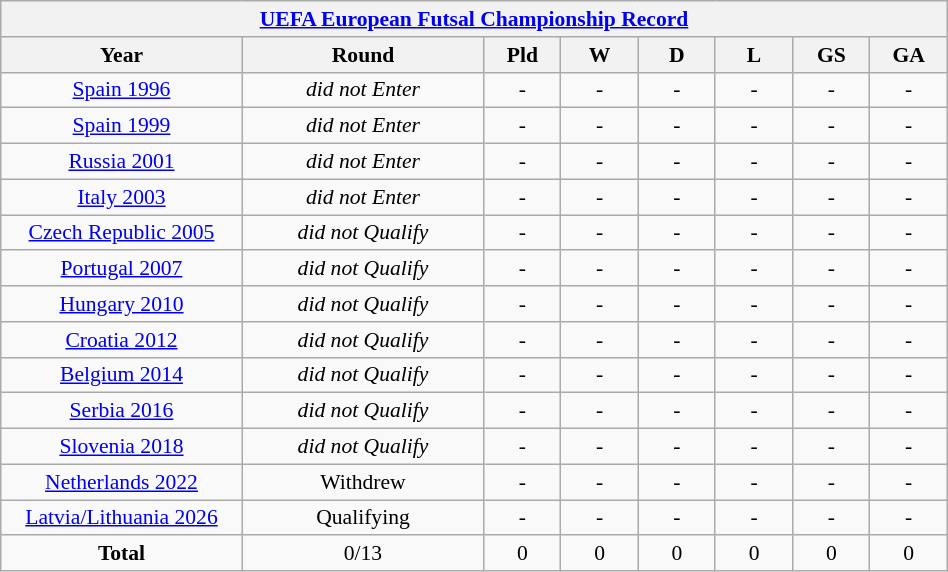<table class="wikitable"  style="width:50%; text-align:center; font-size:90%;">
<tr>
<th colspan=8><a href='#'>UEFA European Futsal Championship Record</a></th>
</tr>
<tr>
<th width=25%>Year</th>
<th width=25%>Round</th>
<th width=8%>Pld</th>
<th width=8%>W</th>
<th width=8%>D</th>
<th width=8%>L</th>
<th width=8%>GS</th>
<th width=8%>GA</th>
</tr>
<tr>
<td><a href='#'>Spain 1996</a></td>
<td><em>did not Enter</em></td>
<td>-</td>
<td>-</td>
<td>-</td>
<td>-</td>
<td>-</td>
<td>-</td>
</tr>
<tr>
<td><a href='#'>Spain 1999</a></td>
<td><em>did not Enter</em></td>
<td>-</td>
<td>-</td>
<td>-</td>
<td>-</td>
<td>-</td>
<td>-</td>
</tr>
<tr>
<td><a href='#'>Russia 2001</a></td>
<td><em>did not Enter</em></td>
<td>-</td>
<td>-</td>
<td>-</td>
<td>-</td>
<td>-</td>
<td>-</td>
</tr>
<tr>
<td><a href='#'>Italy 2003</a></td>
<td><em>did not Enter</em></td>
<td>-</td>
<td>-</td>
<td>-</td>
<td>-</td>
<td>-</td>
<td>-</td>
</tr>
<tr>
<td><a href='#'>Czech Republic 2005</a></td>
<td><em>did not Qualify</em></td>
<td>-</td>
<td>-</td>
<td>-</td>
<td>-</td>
<td>-</td>
<td>-</td>
</tr>
<tr>
<td><a href='#'>Portugal 2007</a></td>
<td><em>did not Qualify</em></td>
<td>-</td>
<td>-</td>
<td>-</td>
<td>-</td>
<td>-</td>
<td>-</td>
</tr>
<tr>
<td><a href='#'>Hungary 2010</a></td>
<td><em>did not Qualify</em></td>
<td>-</td>
<td>-</td>
<td>-</td>
<td>-</td>
<td>-</td>
<td>-</td>
</tr>
<tr>
<td><a href='#'>Croatia 2012</a></td>
<td><em>did not Qualify</em></td>
<td>-</td>
<td>-</td>
<td>-</td>
<td>-</td>
<td>-</td>
<td>-</td>
</tr>
<tr>
<td><a href='#'>Belgium 2014</a></td>
<td><em>did not Qualify</em></td>
<td>-</td>
<td>-</td>
<td>-</td>
<td>-</td>
<td>-</td>
<td>-</td>
</tr>
<tr>
<td><a href='#'>Serbia 2016</a></td>
<td><em>did not Qualify</em></td>
<td>-</td>
<td>-</td>
<td>-</td>
<td>-</td>
<td>-</td>
<td>-</td>
</tr>
<tr>
<td><a href='#'>Slovenia 2018</a></td>
<td><em>did not Qualify</em></td>
<td>-</td>
<td>-</td>
<td>-</td>
<td>-</td>
<td>-</td>
<td>-</td>
</tr>
<tr>
<td><a href='#'>Netherlands 2022</a></td>
<td>Withdrew</td>
<td>-</td>
<td>-</td>
<td>-</td>
<td>-</td>
<td>-</td>
<td>-</td>
</tr>
<tr>
<td><a href='#'>Latvia/Lithuania 2026</a></td>
<td>Qualifying</td>
<td>-</td>
<td>-</td>
<td>-</td>
<td>-</td>
<td>-</td>
<td>-</td>
</tr>
<tr>
<td><strong>Total</strong></td>
<td>0/13</td>
<td>0</td>
<td>0</td>
<td>0</td>
<td>0</td>
<td>0</td>
<td>0</td>
</tr>
</table>
